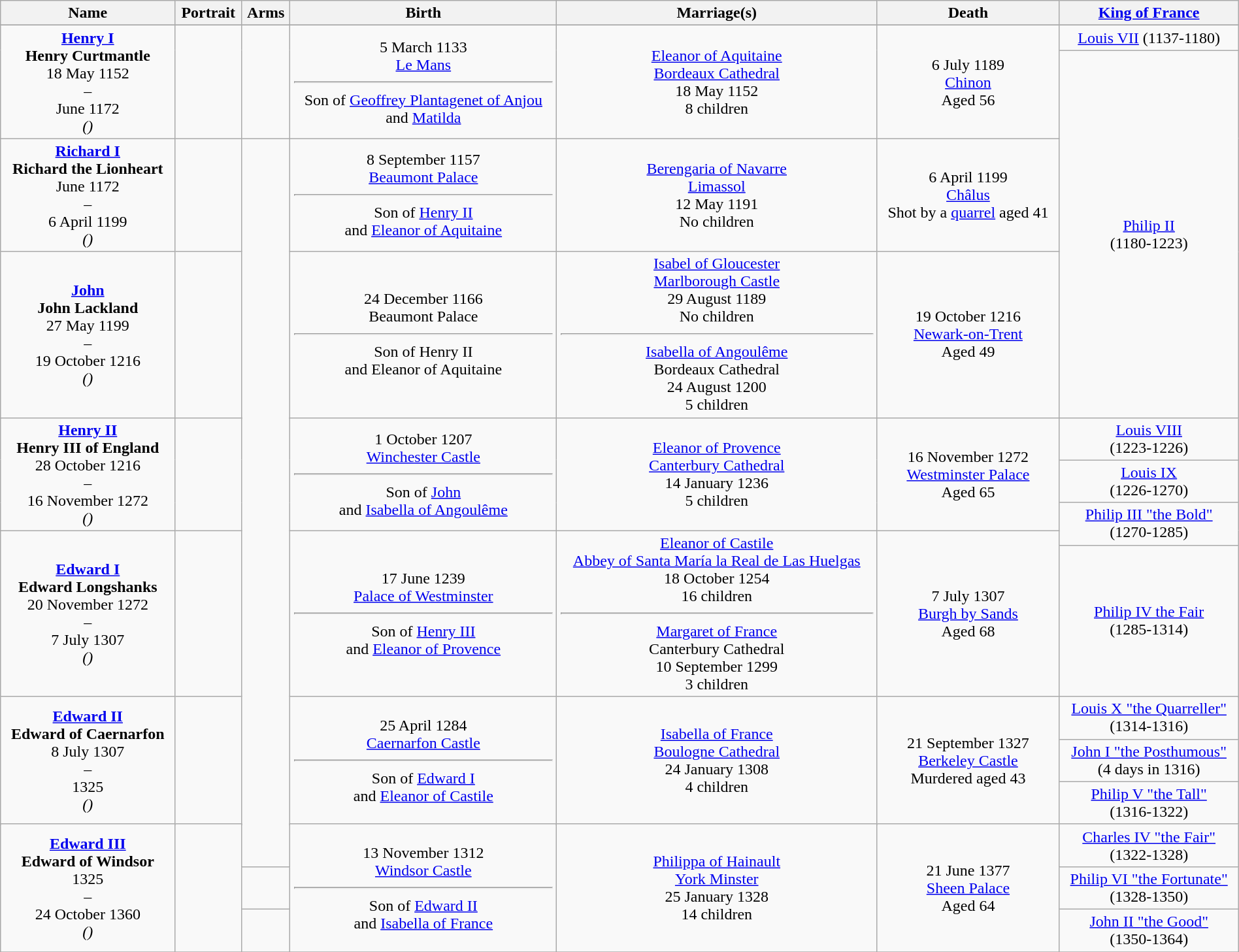<table class="wikitable sticky-header" style="width:100%; text-align:center;">
<tr>
<th>Name</th>
<th>Portrait</th>
<th>Arms</th>
<th>Birth</th>
<th>Marriage(s)</th>
<th>Death</th>
<th><a href='#'>King of France</a></th>
</tr>
<tr>
</tr>
<tr>
<td rowspan = "2"><strong><a href='#'>Henry I</a></strong><br><strong>Henry Curtmantle</strong><br>18 May 1152<br>–<br>June 1172<br><em>()</em></td>
<td rowspan = "2"></td>
<td rowspan = "2"></td>
<td rowspan = "2">5 March 1133<br><a href='#'>Le Mans</a><hr>Son of <a href='#'>Geoffrey Plantagenet of Anjou</a><br>and <a href='#'>Matilda</a></td>
<td rowspan = "2"><a href='#'>Eleanor of Aquitaine</a><br><a href='#'>Bordeaux Cathedral</a><br>18 May 1152<br>8 children</td>
<td rowspan = "2">6 July 1189<br><a href='#'>Chinon</a><br>Aged 56</td>
<td><a href='#'>Louis VII</a> (1137-1180)</td>
</tr>
<tr>
<td rowspan = "4"><a href='#'>Philip II</a><br>(1180-1223)</td>
</tr>
<tr>
<td><strong><a href='#'>Richard I</a></strong><br><strong>Richard the Lionheart</strong><br>June 1172<br>–<br>6 April 1199<br><em>()</em></td>
<td></td>
<td rowspan="14"><br></td>
<td>8 September 1157<br><a href='#'>Beaumont Palace</a><hr>Son of <a href='#'>Henry II</a><br>and <a href='#'>Eleanor of Aquitaine</a></td>
<td><a href='#'>Berengaria of Navarre</a><br><a href='#'>Limassol</a><br>12 May 1191<br>No children</td>
<td>6 April 1199<br><a href='#'>Châlus</a><br>Shot by a <a href='#'>quarrel</a> aged 41</td>
</tr>
<tr>
<td><strong><a href='#'>John</a></strong><br><strong>John Lackland</strong><br>27 May 1199<br>–<br>19 October 1216<br><em>()</em></td>
<td></td>
<td>24 December 1166<br>Beaumont Palace<hr>Son of Henry II<br>and Eleanor of Aquitaine</td>
<td> <a href='#'>Isabel of Gloucester</a><br><a href='#'>Marlborough Castle</a><br>29 August 1189<br>No children<hr> <a href='#'>Isabella of Angoulême</a><br>Bordeaux Cathedral<br>24 August 1200<br>5 children</td>
<td>19 October 1216<br><a href='#'>Newark-on-Trent</a><br>Aged 49</td>
</tr>
<tr>
<td rowspan = "4"><strong><a href='#'>Henry II</a></strong><br><strong>Henry III of England</strong><br>28 October 1216<br>–<br>16 November 1272<br><em>()</em></td>
<td rowspan = "4"></td>
<td rowspan = "4">1 October 1207<br><a href='#'>Winchester Castle</a><hr>Son of <a href='#'>John</a><br>and <a href='#'>Isabella of Angoulême</a></td>
<td rowspan = "4"><a href='#'>Eleanor of Provence</a><br><a href='#'>Canterbury Cathedral</a><br>14 January 1236<br>5 children</td>
<td rowspan = "4">16 November 1272<br><a href='#'>Westminster Palace</a><br>Aged 65</td>
</tr>
<tr>
<td><a href='#'>Louis VIII</a><br> (1223-1226)</td>
</tr>
<tr>
<td><a href='#'>Louis IX</a><br> (1226-1270)</td>
</tr>
<tr>
<td rowspan="2"><a href='#'>Philip III "the Bold"</a><br> (1270-1285)</td>
</tr>
<tr>
<td rowspan="2"><strong><a href='#'>Edward I</a></strong><br><strong>Edward Longshanks</strong><br>20 November 1272<br>–<br>7 July 1307<br><em>()</em></td>
<td rowspan="2"></td>
<td rowspan="2">17 June 1239<br><a href='#'>Palace of Westminster</a><hr>Son of <a href='#'>Henry III</a><br>and <a href='#'>Eleanor of Provence</a></td>
<td rowspan="2"> <a href='#'>Eleanor of Castile</a><br><a href='#'>Abbey of Santa María la Real de Las Huelgas</a><br>18 October 1254<br>16 children<hr> <a href='#'>Margaret of France</a><br>Canterbury Cathedral<br>10 September 1299<br>3 children</td>
<td rowspan="2">7 July 1307<br><a href='#'>Burgh by Sands</a><br>Aged 68</td>
</tr>
<tr>
<td rowspan="2"><a href='#'>Philip IV the Fair</a><br>(1285-1314)</td>
</tr>
<tr>
<td rowspan="5"><strong><a href='#'>Edward II</a></strong><br><strong>Edward of Caernarfon</strong><br>8 July 1307<br>–<br>1325<br><em>()</em></td>
<td rowspan="5"></td>
<td rowspan="5">25 April 1284<br><a href='#'>Caernarfon Castle</a><hr>Son of <a href='#'>Edward I</a><br>and <a href='#'>Eleanor of Castile</a></td>
<td rowspan="5"><a href='#'>Isabella of France</a><br><a href='#'>Boulogne Cathedral</a><br>24 January 1308<br>4 children</td>
<td rowspan="5">21 September 1327<br><a href='#'>Berkeley Castle</a><br>Murdered aged 43</td>
</tr>
<tr>
<td><a href='#'>Louis X "the Quarreller"</a><br> (1314-1316)</td>
</tr>
<tr>
<td><a href='#'>John I "the Posthumous"</a><br> (4 days in 1316)</td>
</tr>
<tr>
<td><a href='#'>Philip V "the Tall"</a><br> (1316-1322)</td>
</tr>
<tr>
<td rowspan="2"><a href='#'>Charles IV "the Fair"</a><br> (1322-1328)</td>
</tr>
<tr>
<td rowspan="3"><strong><a href='#'>Edward III</a></strong><br><strong>Edward of Windsor</strong><br>1325<br>–<br>24 October 1360<br><em>()</em></td>
<td rowspan="3"></td>
<td rowspan="3">13 November 1312<br><a href='#'>Windsor Castle</a><hr>Son of <a href='#'>Edward II</a><br>and <a href='#'>Isabella of France</a></td>
<td rowspan="3"><a href='#'>Philippa of Hainault</a><br><a href='#'>York Minster</a><br>25 January 1328<br>14 children</td>
<td rowspan="3">21 June 1377<br><a href='#'>Sheen Palace</a><br>Aged 64</td>
</tr>
<tr>
<td><br></td>
<td><a href='#'>Philip VI "the Fortunate"</a><br>(1328-1350)</td>
</tr>
<tr>
<td><br></td>
<td><a href='#'>John II "the Good"</a><br>(1350-1364)</td>
</tr>
<tr>
</tr>
</table>
